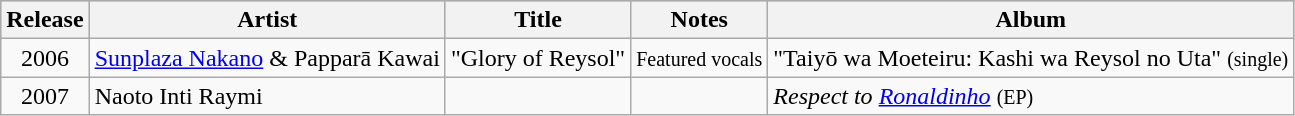<table class="wikitable" style="text-align:center">
<tr bgcolor="#CCCCCC">
<th rowspan="1">Release</th>
<th rowspan="1">Artist</th>
<th rowspan="1">Title</th>
<th rowspan="1">Notes</th>
<th rowspan="1">Album</th>
</tr>
<tr>
<td rowspan="1">2006</td>
<td align="left"><a href='#'>Sunplaza Nakano</a> & Papparā Kawai</td>
<td align="left">"Glory of Reysol"</td>
<td align="left"><small>Featured vocals</small></td>
<td align="left" rowspan="1">"Taiyō wa Moeteiru: Kashi wa Reysol no Uta" <small>(single)</small></td>
</tr>
<tr>
<td rowspan="1">2007</td>
<td align="left">Naoto Inti Raymi</td>
<td align="left"></td>
<td align="left"><small></small></td>
<td align="left" rowspan="1"><em>Respect to <a href='#'>Ronaldinho</a></em> <small>(EP)</small></td>
</tr>
</table>
